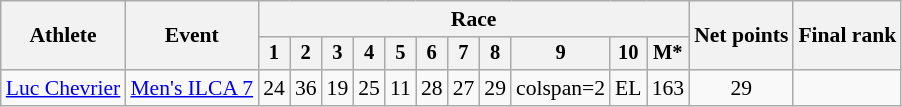<table class="wikitable" style="font-size:90%">
<tr>
<th rowspan="2">Athlete</th>
<th rowspan="2">Event</th>
<th colspan=11>Race</th>
<th rowspan=2>Net points</th>
<th rowspan=2>Final rank</th>
</tr>
<tr style="font-size:95%">
<th>1</th>
<th>2</th>
<th>3</th>
<th>4</th>
<th>5</th>
<th>6</th>
<th>7</th>
<th>8</th>
<th>9</th>
<th>10</th>
<th>M*</th>
</tr>
<tr align=center>
<td align=left><a href='#'>Luc Chevrier</a></td>
<td align=left><a href='#'>Men's ILCA 7</a></td>
<td>24</td>
<td>36</td>
<td>19</td>
<td>25</td>
<td>11</td>
<td>28</td>
<td>27</td>
<td>29</td>
<td>colspan=2 </td>
<td>EL</td>
<td>163</td>
<td>29</td>
</tr>
</table>
